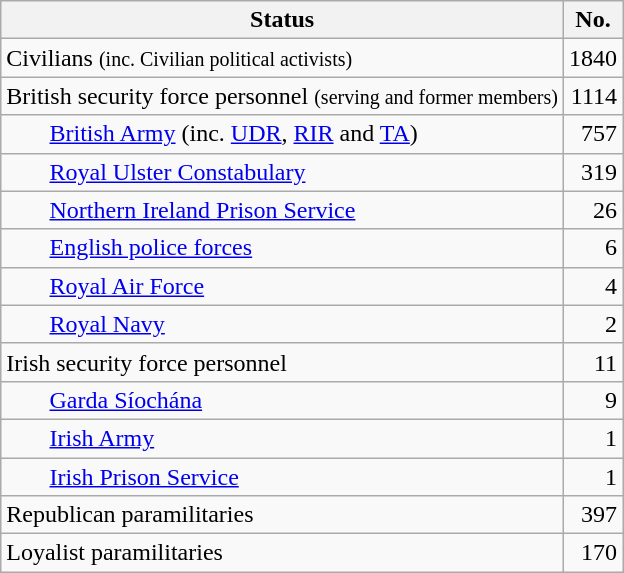<table class="wikitable">
<tr>
<th scope="col">Status</th>
<th scope="col">No.</th>
</tr>
<tr>
<td>Civilians <small>(inc. Civilian political activists)</small></td>
<td style="text-align:right;">1840</td>
</tr>
<tr>
<td>British security force personnel <small>(serving and former members)</small></td>
<td style="text-align:right;">1114</td>
</tr>
<tr>
<td style="padding-left: 2em;"><a href='#'>British Army</a> (inc. <a href='#'>UDR</a>, <a href='#'>RIR</a> and <a href='#'>TA</a>)</td>
<td style="text-align:right;">757</td>
</tr>
<tr>
<td style="padding-left: 2em;"><a href='#'>Royal Ulster Constabulary</a></td>
<td style="text-align:right;">319</td>
</tr>
<tr>
<td style="padding-left: 2em;"><a href='#'>Northern Ireland Prison Service</a></td>
<td style="text-align:right;">26</td>
</tr>
<tr>
<td style="padding-left: 2em;"><a href='#'>English police forces</a></td>
<td style="text-align:right;">6</td>
</tr>
<tr>
<td style="padding-left: 2em;"><a href='#'>Royal Air Force</a></td>
<td style="text-align:right;">4</td>
</tr>
<tr>
<td style="padding-left: 2em;"><a href='#'>Royal Navy</a></td>
<td style="text-align:right;">2</td>
</tr>
<tr>
<td>Irish security force personnel</td>
<td style="text-align:right;">11</td>
</tr>
<tr>
<td style="padding-left: 2em;"><a href='#'>Garda Síochána</a></td>
<td style="text-align:right;">9</td>
</tr>
<tr>
<td style="padding-left: 2em;"><a href='#'>Irish Army</a></td>
<td style="text-align:right;">1</td>
</tr>
<tr>
<td style="padding-left: 2em;"><a href='#'>Irish Prison Service</a></td>
<td style="text-align:right;">1</td>
</tr>
<tr>
<td>Republican paramilitaries</td>
<td style="text-align:right;">397</td>
</tr>
<tr>
<td>Loyalist paramilitaries</td>
<td style="text-align:right;">170</td>
</tr>
</table>
